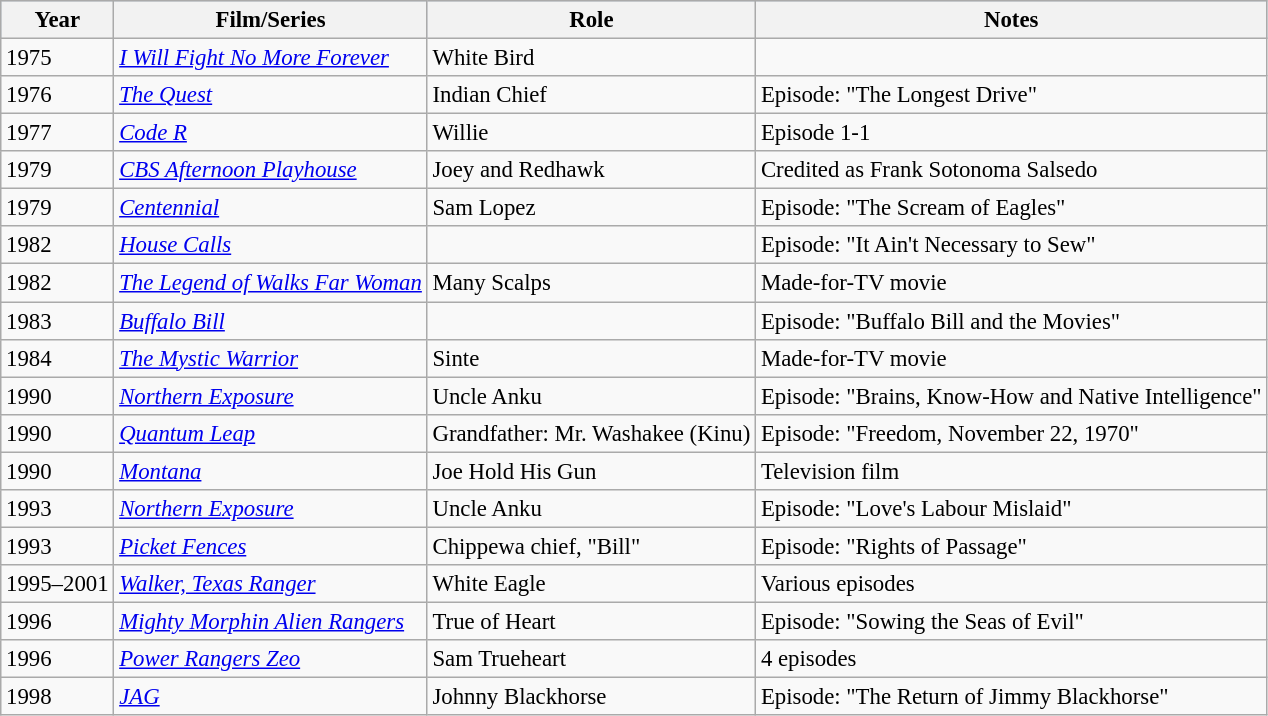<table class="wikitable sortable" style="margin:1em 0;font-size:95%">
<tr style=background:#b0c4de;text-align:center>
<th>Year</th>
<th>Film/Series</th>
<th>Role</th>
<th>Notes</th>
</tr>
<tr>
<td>1975</td>
<td><em><a href='#'>I Will Fight No More Forever</a></em></td>
<td>White Bird</td>
<td></td>
</tr>
<tr>
<td>1976</td>
<td><em><a href='#'>The Quest</a></em></td>
<td>Indian Chief</td>
<td>Episode: "The Longest Drive"</td>
</tr>
<tr>
<td>1977</td>
<td><em><a href='#'>Code R</a></em></td>
<td>Willie</td>
<td>Episode 1-1</td>
</tr>
<tr>
<td>1979</td>
<td><em><a href='#'>CBS Afternoon Playhouse</a></em></td>
<td>Joey and Redhawk</td>
<td>Credited as Frank Sotonoma Salsedo</td>
</tr>
<tr>
<td>1979</td>
<td><em><a href='#'>Centennial</a></em></td>
<td>Sam Lopez</td>
<td>Episode: "The Scream of Eagles"</td>
</tr>
<tr>
<td>1982</td>
<td><em><a href='#'>House Calls</a></em></td>
<td></td>
<td>Episode: "It Ain't Necessary to Sew"</td>
</tr>
<tr>
<td>1982</td>
<td><em><a href='#'>The Legend of Walks Far Woman</a></em></td>
<td>Many Scalps</td>
<td>Made-for-TV movie</td>
</tr>
<tr>
<td>1983</td>
<td><em><a href='#'>Buffalo Bill</a></em></td>
<td></td>
<td>Episode: "Buffalo Bill and the Movies"</td>
</tr>
<tr>
<td>1984</td>
<td><em><a href='#'>The Mystic Warrior</a></em></td>
<td>Sinte</td>
<td>Made-for-TV movie</td>
</tr>
<tr>
<td>1990</td>
<td><em><a href='#'>Northern Exposure</a></em></td>
<td>Uncle Anku</td>
<td>Episode: "Brains, Know-How and Native Intelligence"</td>
</tr>
<tr>
<td>1990</td>
<td><em><a href='#'>Quantum Leap</a></em></td>
<td>Grandfather: Mr. Washakee (Kinu)</td>
<td>Episode: "Freedom, November 22, 1970"</td>
</tr>
<tr>
<td>1990</td>
<td><em><a href='#'>Montana</a></em></td>
<td>Joe Hold His Gun</td>
<td>Television film</td>
</tr>
<tr>
<td>1993</td>
<td><em><a href='#'>Northern Exposure</a></em></td>
<td>Uncle Anku</td>
<td>Episode: "Love's Labour Mislaid"</td>
</tr>
<tr>
<td>1993</td>
<td><em><a href='#'>Picket Fences</a></em></td>
<td>Chippewa chief, "Bill"</td>
<td>Episode: "Rights of Passage"</td>
</tr>
<tr>
<td>1995–2001</td>
<td><em><a href='#'>Walker, Texas Ranger</a></em></td>
<td>White Eagle</td>
<td>Various episodes</td>
</tr>
<tr>
<td>1996</td>
<td><em><a href='#'>Mighty Morphin Alien Rangers</a></em></td>
<td>True of Heart</td>
<td>Episode: "Sowing the Seas of Evil"</td>
</tr>
<tr>
<td>1996</td>
<td><em><a href='#'>Power Rangers Zeo</a></em></td>
<td>Sam Trueheart</td>
<td>4 episodes</td>
</tr>
<tr>
<td>1998</td>
<td><em><a href='#'>JAG</a></em></td>
<td>Johnny Blackhorse</td>
<td>Episode: "The Return of Jimmy Blackhorse"</td>
</tr>
</table>
